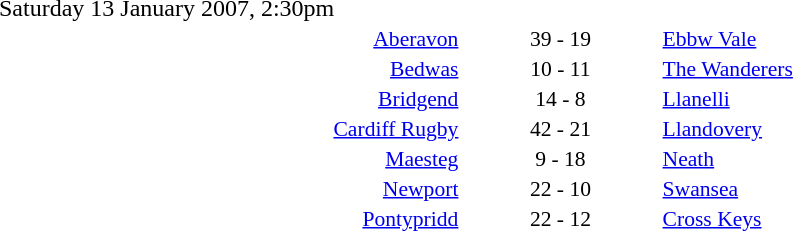<table style="width:70%;" cellspacing="1">
<tr>
<th width=35%></th>
<th width=15%></th>
<th></th>
</tr>
<tr>
<td>Saturday 13 January 2007, 2:30pm</td>
</tr>
<tr style=font-size:90%>
<td align=right><a href='#'>Aberavon</a></td>
<td align=center>39 - 19</td>
<td><a href='#'>Ebbw Vale</a></td>
</tr>
<tr style=font-size:90%>
<td align=right><a href='#'>Bedwas</a></td>
<td align=center>10 - 11</td>
<td><a href='#'>The Wanderers</a></td>
</tr>
<tr style=font-size:90%>
<td align=right><a href='#'>Bridgend</a></td>
<td align=center>14 - 8</td>
<td><a href='#'>Llanelli</a></td>
</tr>
<tr style=font-size:90%>
<td align=right><a href='#'>Cardiff Rugby</a></td>
<td align=center>42 - 21</td>
<td><a href='#'>Llandovery</a></td>
</tr>
<tr style=font-size:90%>
<td align=right><a href='#'>Maesteg</a></td>
<td align=center>9 - 18</td>
<td><a href='#'>Neath</a></td>
</tr>
<tr style=font-size:90%>
<td align=right><a href='#'>Newport</a></td>
<td align=center>22 - 10</td>
<td><a href='#'>Swansea</a></td>
</tr>
<tr style=font-size:90%>
<td align=right><a href='#'>Pontypridd</a></td>
<td align=center>22 - 12</td>
<td><a href='#'>Cross Keys</a></td>
</tr>
</table>
